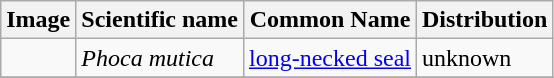<table class="wikitable">
<tr>
<th>Image</th>
<th>Scientific name</th>
<th>Common Name</th>
<th>Distribution</th>
</tr>
<tr>
<td></td>
<td><em>Phoca mutica</em></td>
<td><a href='#'>long-necked seal</a></td>
<td>unknown</td>
</tr>
<tr>
</tr>
</table>
